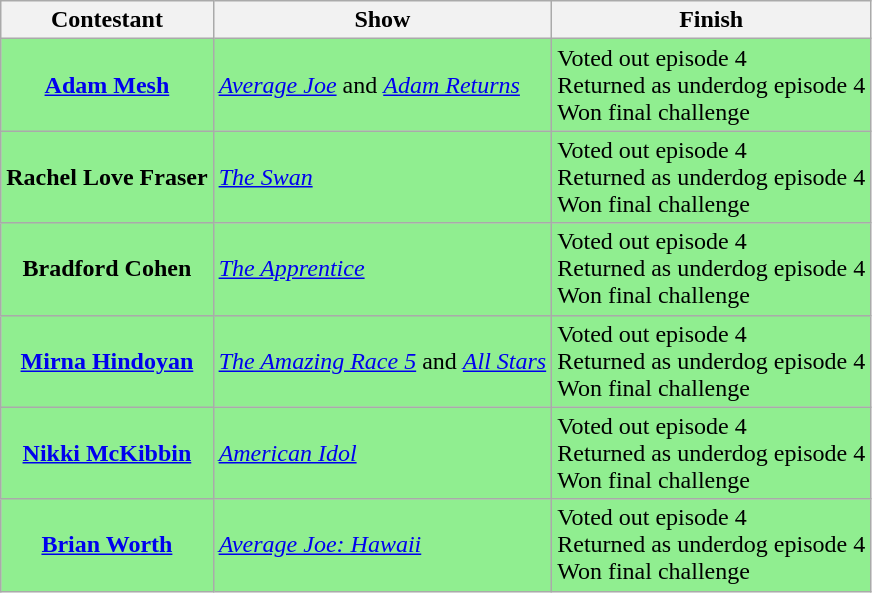<table class="wikitable plainrowheaders sortable">
<tr>
<th scope="col">Contestant</th>
<th scope="col">Show</th>
<th scope="col">Finish</th>
</tr>
<tr style="background-color:lightgreen">
<th scope="row" style="background-color:lightgreen"><a href='#'>Adam Mesh</a></th>
<td><em><a href='#'>Average Joe</a></em> and <em><a href='#'>Adam Returns</a></em></td>
<td>Voted out episode 4<br>Returned as underdog episode 4<br>Won final challenge</td>
</tr>
<tr style="background-color:lightgreen">
<th scope="row" style="background-color:lightgreen">Rachel Love Fraser</th>
<td><em><a href='#'>The Swan</a></em></td>
<td>Voted out episode 4<br>Returned as underdog episode 4<br>Won final challenge</td>
</tr>
<tr style="background-color:lightgreen">
<th scope="row" style="background-color:lightgreen">Bradford Cohen</th>
<td><em><a href='#'>The Apprentice</a></em></td>
<td>Voted out episode 4<br>Returned as underdog episode 4<br>Won final challenge</td>
</tr>
<tr style="background-color:lightgreen">
<th scope="row" style="background-color:lightgreen"><a href='#'>Mirna Hindoyan</a></th>
<td><em><a href='#'>The Amazing Race 5</a></em> and <em><a href='#'>All Stars</a></em></td>
<td>Voted out episode 4<br>Returned as underdog episode 4<br>Won final challenge</td>
</tr>
<tr style="background-color:lightgreen">
<th scope="row" style="background-color:lightgreen"><a href='#'>Nikki McKibbin</a></th>
<td><em><a href='#'>American Idol</a></em></td>
<td>Voted out episode 4<br>Returned as underdog episode 4<br>Won final challenge</td>
</tr>
<tr style="background-color:lightgreen">
<th scope="row" style="background-color:lightgreen"><a href='#'>Brian Worth</a></th>
<td><em><a href='#'>Average Joe: Hawaii</a></em></td>
<td>Voted out episode 4<br>Returned as underdog episode 4<br>Won final challenge</td>
</tr>
</table>
